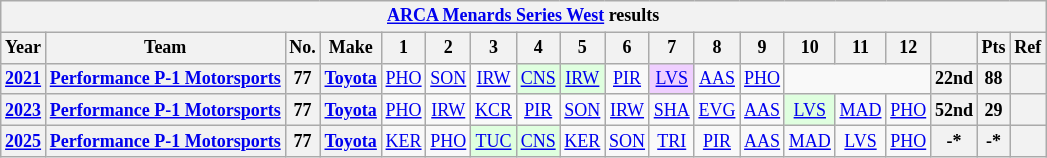<table class="wikitable" style="text-align:center; font-size:75%">
<tr>
<th colspan=23><a href='#'>ARCA Menards Series West</a> results</th>
</tr>
<tr>
<th>Year</th>
<th>Team</th>
<th>No.</th>
<th>Make</th>
<th>1</th>
<th>2</th>
<th>3</th>
<th>4</th>
<th>5</th>
<th>6</th>
<th>7</th>
<th>8</th>
<th>9</th>
<th>10</th>
<th>11</th>
<th>12</th>
<th></th>
<th>Pts</th>
<th>Ref</th>
</tr>
<tr>
<th><a href='#'>2021</a></th>
<th><a href='#'>Performance P-1 Motorsports</a></th>
<th>77</th>
<th><a href='#'>Toyota</a></th>
<td><a href='#'>PHO</a></td>
<td><a href='#'>SON</a></td>
<td><a href='#'>IRW</a></td>
<td style="background:#DFFFDF;"><a href='#'>CNS</a><br></td>
<td style="background:#DFFFDF;"><a href='#'>IRW</a><br></td>
<td><a href='#'>PIR</a></td>
<td style="background:#EFCFFF;"><a href='#'>LVS</a><br></td>
<td><a href='#'>AAS</a></td>
<td><a href='#'>PHO</a></td>
<td colspan=3></td>
<th>22nd</th>
<th>88</th>
<th></th>
</tr>
<tr>
<th><a href='#'>2023</a></th>
<th><a href='#'>Performance P-1 Motorsports</a></th>
<th>77</th>
<th><a href='#'>Toyota</a></th>
<td><a href='#'>PHO</a></td>
<td><a href='#'>IRW</a></td>
<td><a href='#'>KCR</a></td>
<td><a href='#'>PIR</a></td>
<td><a href='#'>SON</a></td>
<td><a href='#'>IRW</a></td>
<td><a href='#'>SHA</a></td>
<td><a href='#'>EVG</a></td>
<td><a href='#'>AAS</a></td>
<td style="background:#DFFFDF;"><a href='#'>LVS</a><br></td>
<td><a href='#'>MAD</a></td>
<td><a href='#'>PHO</a></td>
<th>52nd</th>
<th>29</th>
<th></th>
</tr>
<tr>
<th><a href='#'>2025</a></th>
<th><a href='#'>Performance P-1 Motorsports</a></th>
<th>77</th>
<th><a href='#'>Toyota</a></th>
<td><a href='#'>KER</a></td>
<td><a href='#'>PHO</a></td>
<td style="background:#DFFFDF;"><a href='#'>TUC</a><br></td>
<td style="background:#DFFFDF;"><a href='#'>CNS</a><br></td>
<td><a href='#'>KER</a></td>
<td><a href='#'>SON</a></td>
<td><a href='#'>TRI</a></td>
<td><a href='#'>PIR</a></td>
<td><a href='#'>AAS</a></td>
<td><a href='#'>MAD</a></td>
<td><a href='#'>LVS</a></td>
<td><a href='#'>PHO</a></td>
<th>-*</th>
<th>-*</th>
<th></th>
</tr>
</table>
